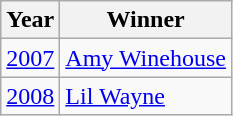<table class="wikitable">
<tr>
<th>Year</th>
<th>Winner</th>
</tr>
<tr>
<td><a href='#'>2007</a></td>
<td><a href='#'>Amy Winehouse</a></td>
</tr>
<tr>
<td><a href='#'>2008</a></td>
<td><a href='#'>Lil Wayne</a></td>
</tr>
</table>
